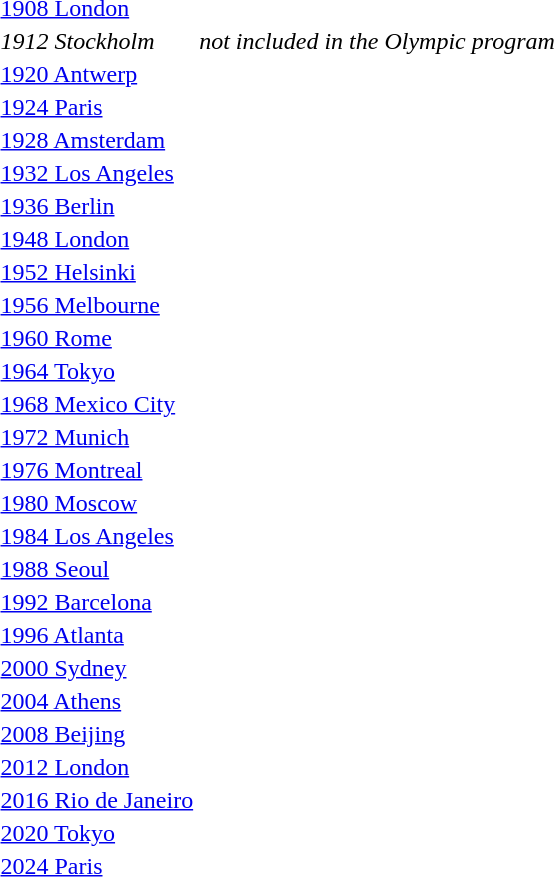<table>
<tr>
<td><a href='#'>1908 London</a><br></td>
<td></td>
<td></td>
<td></td>
</tr>
<tr>
<td><em>1912 Stockholm</em></td>
<td colspan="3" align="center"><em>not included in the Olympic program</em></td>
</tr>
<tr>
<td><a href='#'>1920 Antwerp</a><br></td>
<td></td>
<td></td>
<td></td>
</tr>
<tr>
<td><a href='#'>1924 Paris</a><br></td>
<td></td>
<td></td>
<td></td>
</tr>
<tr>
<td><a href='#'>1928 Amsterdam</a><br></td>
<td></td>
<td></td>
<td></td>
</tr>
<tr>
<td><a href='#'>1932 Los Angeles</a><br></td>
<td></td>
<td></td>
<td></td>
</tr>
<tr>
<td><a href='#'>1936 Berlin</a><br></td>
<td></td>
<td></td>
<td></td>
</tr>
<tr>
<td><a href='#'>1948 London</a><br></td>
<td></td>
<td></td>
<td></td>
</tr>
<tr>
<td><a href='#'>1952 Helsinki</a><br></td>
<td></td>
<td></td>
<td></td>
</tr>
<tr>
<td><a href='#'>1956 Melbourne</a><br></td>
<td></td>
<td></td>
<td></td>
</tr>
<tr>
<td><a href='#'>1960 Rome</a><br></td>
<td></td>
<td></td>
<td></td>
</tr>
<tr>
<td><a href='#'>1964 Tokyo</a><br></td>
<td></td>
<td></td>
<td></td>
</tr>
<tr>
<td><a href='#'>1968 Mexico City</a><br></td>
<td></td>
<td></td>
<td></td>
</tr>
<tr>
<td><a href='#'>1972 Munich</a><br></td>
<td></td>
<td></td>
<td></td>
</tr>
<tr>
<td><a href='#'>1976 Montreal</a><br></td>
<td></td>
<td></td>
<td></td>
</tr>
<tr>
<td><a href='#'>1980 Moscow</a><br></td>
<td></td>
<td></td>
<td></td>
</tr>
<tr>
<td><a href='#'>1984 Los Angeles</a><br></td>
<td></td>
<td></td>
<td></td>
</tr>
<tr>
<td><a href='#'>1988 Seoul</a><br></td>
<td></td>
<td></td>
<td></td>
</tr>
<tr>
<td><a href='#'>1992 Barcelona</a><br></td>
<td></td>
<td></td>
<td></td>
</tr>
<tr>
<td><a href='#'>1996 Atlanta</a><br></td>
<td></td>
<td></td>
<td></td>
</tr>
<tr>
<td><a href='#'>2000 Sydney</a><br></td>
<td></td>
<td></td>
<td></td>
</tr>
<tr>
<td><a href='#'>2004 Athens</a><br></td>
<td></td>
<td></td>
<td></td>
</tr>
<tr>
<td rowspan="2"><a href='#'>2008 Beijing</a><br></td>
<td rowspan="2"></td>
<td rowspan="2"></td>
<td></td>
</tr>
<tr>
<td></td>
</tr>
<tr>
<td rowspan="2"><a href='#'>2012 London</a><br></td>
<td rowspan="2"></td>
<td rowspan="2"></td>
<td></td>
</tr>
<tr>
<td></td>
</tr>
<tr>
<td rowspan="2"><a href='#'>2016 Rio de Janeiro</a><br></td>
<td rowspan="2"></td>
<td rowspan="2"></td>
<td></td>
</tr>
<tr>
<td></td>
</tr>
<tr>
<td rowspan="2"><a href='#'>2020 Tokyo</a><br></td>
<td rowspan="2"></td>
<td rowspan="2"></td>
<td></td>
</tr>
<tr>
<td></td>
</tr>
<tr>
<td rowspan="2"><a href='#'>2024 Paris</a> <br></td>
<td rowspan=2></td>
<td rowspan=2></td>
<td></td>
</tr>
<tr>
<td></td>
</tr>
</table>
